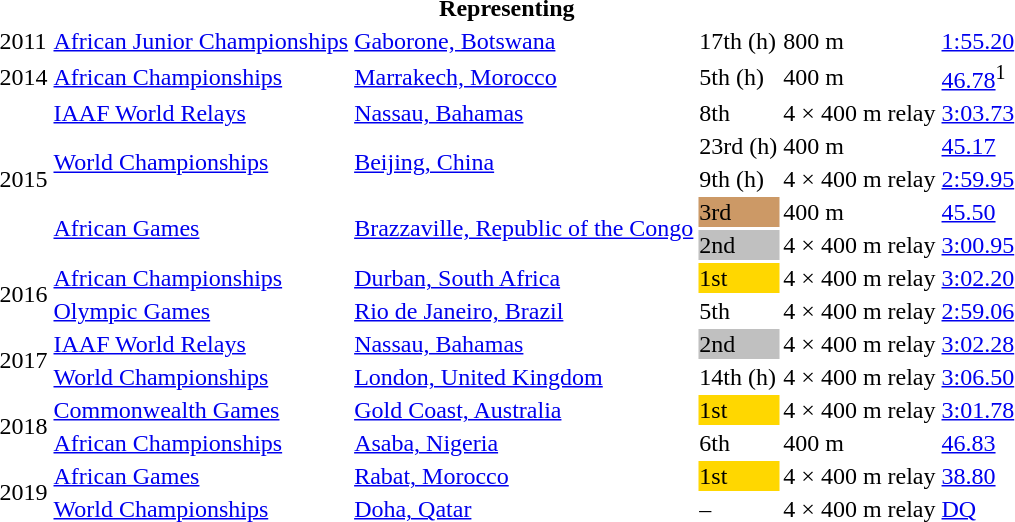<table>
<tr>
<th colspan="6">Representing </th>
</tr>
<tr>
<td>2011</td>
<td><a href='#'>African Junior Championships</a></td>
<td><a href='#'>Gaborone, Botswana</a></td>
<td>17th (h)</td>
<td>800 m</td>
<td><a href='#'>1:55.20</a></td>
</tr>
<tr>
<td>2014</td>
<td><a href='#'>African Championships</a></td>
<td><a href='#'>Marrakech, Morocco</a></td>
<td>5th (h)</td>
<td>400 m</td>
<td><a href='#'>46.78</a><sup>1</sup></td>
</tr>
<tr>
<td rowspan=5>2015</td>
<td><a href='#'>IAAF World Relays</a></td>
<td><a href='#'>Nassau, Bahamas</a></td>
<td>8th</td>
<td>4 × 400 m relay</td>
<td><a href='#'>3:03.73</a></td>
</tr>
<tr>
<td rowspan=2><a href='#'>World Championships</a></td>
<td rowspan=2><a href='#'>Beijing, China</a></td>
<td>23rd (h)</td>
<td>400 m</td>
<td><a href='#'>45.17</a></td>
</tr>
<tr>
<td>9th (h)</td>
<td>4 × 400 m relay</td>
<td><a href='#'>2:59.95</a></td>
</tr>
<tr>
<td rowspan=2><a href='#'>African Games</a></td>
<td rowspan=2><a href='#'>Brazzaville, Republic of the Congo</a></td>
<td bgcolor=cc9966>3rd</td>
<td>400 m</td>
<td><a href='#'>45.50</a></td>
</tr>
<tr>
<td bgcolor=silver>2nd</td>
<td>4 × 400 m relay</td>
<td><a href='#'>3:00.95</a></td>
</tr>
<tr>
<td rowspan=2>2016</td>
<td><a href='#'>African Championships</a></td>
<td><a href='#'>Durban, South Africa</a></td>
<td bgcolor=gold>1st</td>
<td>4 × 400 m relay</td>
<td><a href='#'>3:02.20</a></td>
</tr>
<tr>
<td><a href='#'>Olympic Games</a></td>
<td><a href='#'>Rio de Janeiro, Brazil</a></td>
<td>5th</td>
<td>4 × 400 m relay</td>
<td><a href='#'>2:59.06</a></td>
</tr>
<tr>
<td rowspan=2>2017</td>
<td><a href='#'>IAAF World Relays</a></td>
<td><a href='#'>Nassau, Bahamas</a></td>
<td bgcolor=silver>2nd</td>
<td>4 × 400 m relay</td>
<td><a href='#'>3:02.28</a></td>
</tr>
<tr>
<td><a href='#'>World Championships</a></td>
<td><a href='#'>London, United Kingdom</a></td>
<td>14th (h)</td>
<td>4 × 400 m relay</td>
<td><a href='#'>3:06.50</a></td>
</tr>
<tr>
<td rowspan=2>2018</td>
<td><a href='#'>Commonwealth Games</a></td>
<td><a href='#'>Gold Coast, Australia</a></td>
<td bgcolor=gold>1st</td>
<td>4 × 400 m relay</td>
<td><a href='#'>3:01.78</a></td>
</tr>
<tr>
<td><a href='#'>African Championships</a></td>
<td><a href='#'>Asaba, Nigeria</a></td>
<td>6th</td>
<td>400 m</td>
<td><a href='#'>46.83</a></td>
</tr>
<tr>
<td rowspan=2>2019</td>
<td><a href='#'>African Games</a></td>
<td><a href='#'>Rabat, Morocco</a></td>
<td bgcolor=gold>1st</td>
<td>4 × 400 m relay</td>
<td><a href='#'>38.80</a></td>
</tr>
<tr>
<td><a href='#'>World Championships</a></td>
<td><a href='#'>Doha, Qatar</a></td>
<td>–</td>
<td>4 × 400 m relay</td>
<td><a href='#'>DQ</a></td>
</tr>
</table>
